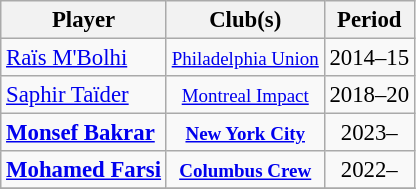<table class="wikitable collapsible collapsed" style="text-align:center;font-size:95%">
<tr>
<th scope="col">Player</th>
<th scope="col" class="unsortable">Club(s)</th>
<th scope="col">Period</th>
</tr>
<tr>
<td align="left"><a href='#'>Raïs M'Bolhi</a></td>
<td><small><a href='#'>Philadelphia Union</a></small></td>
<td>2014–15</td>
</tr>
<tr>
<td align="left"><a href='#'>Saphir Taïder</a></td>
<td><small><a href='#'>Montreal Impact</a></small></td>
<td>2018–20</td>
</tr>
<tr>
<td align="left"><strong><a href='#'>Monsef Bakrar</a></strong></td>
<td><small><strong><a href='#'>New York City</a></strong></small></td>
<td>2023–</td>
</tr>
<tr>
<td align="left"><strong><a href='#'>Mohamed Farsi</a></strong></td>
<td><small><strong><a href='#'>Columbus Crew</a></strong></small></td>
<td>2022–</td>
</tr>
<tr>
</tr>
</table>
